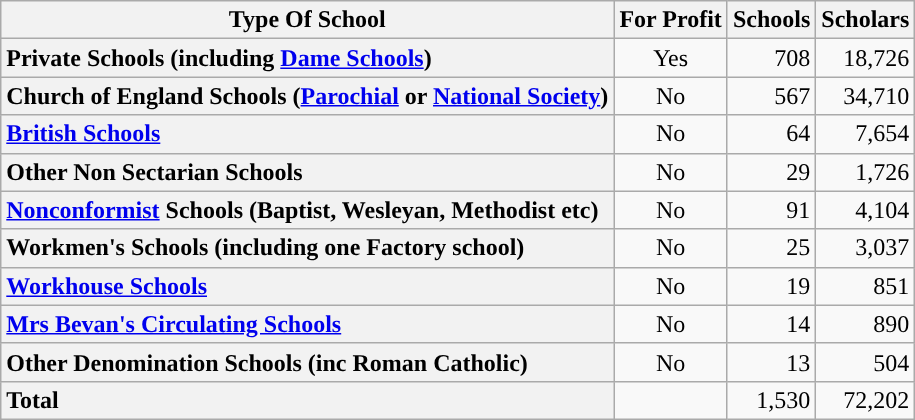<table class="wikitable">
<tr>
<th scope="col">Type Of School</th>
<th scope="col">For Profit</th>
<th scope="col">Schools</th>
<th scope="col">Scholars</th>
</tr>
<tr>
<th scope="row" style="text-align:left;">Private Schools (including <a href='#'>Dame Schools</a>)</th>
<td style="text-align:center;">Yes</td>
<td style="text-align:right;">708</td>
<td style="text-align:right;">18,726</td>
</tr>
<tr>
<th scope="row" style="text-align:left;">Church of England Schools (<a href='#'>Parochial</a> or <a href='#'>National Society</a>)</th>
<td style="text-align:center;">No</td>
<td style="text-align:right;">567</td>
<td style="text-align:right;">34,710</td>
</tr>
<tr>
<th scope="row" style="text-align:left;"><a href='#'>British Schools</a></th>
<td style="text-align:center;">No</td>
<td style="text-align:right;">64</td>
<td style="text-align:right;">7,654</td>
</tr>
<tr>
<th scope="row" style="text-align:left;">Other Non Sectarian Schools</th>
<td style="text-align:center;">No</td>
<td style="text-align:right;">29</td>
<td style="text-align:right;">1,726</td>
</tr>
<tr>
<th scope="row" style="text-align:left;"><a href='#'>Nonconformist</a> Schools (Baptist, Wesleyan, Methodist etc)</th>
<td style="text-align:center;">No</td>
<td style="text-align:right;">91</td>
<td style="text-align:right;">4,104</td>
</tr>
<tr>
<th scope="row" style="text-align:left;">Workmen's Schools (including one Factory school)</th>
<td style="text-align:center;">No</td>
<td style="text-align:right;">25</td>
<td style="text-align:right;">3,037</td>
</tr>
<tr>
<th scope="row" style="text-align:left;"><a href='#'>Workhouse Schools</a></th>
<td style="text-align:center;">No</td>
<td style="text-align:right;">19</td>
<td style="text-align:right;">851</td>
</tr>
<tr>
<th scope="row" style="text-align:left;"><a href='#'>Mrs Bevan's Circulating Schools</a></th>
<td style="text-align:center;">No</td>
<td style="text-align:right;">14</td>
<td style="text-align:right;">890</td>
</tr>
<tr>
<th scope="row" style="text-align:left;">Other Denomination Schools (inc Roman Catholic)</th>
<td style="text-align:center;">No</td>
<td style="text-align:right;">13</td>
<td style="text-align:right;">504</td>
</tr>
<tr>
<th scope="row" style="text-align:left;">Total</th>
<td style="text-align:center;"></td>
<td style="text-align:right;">1,530</td>
<td style="text-align:right;">72,202</td>
</tr>
</table>
